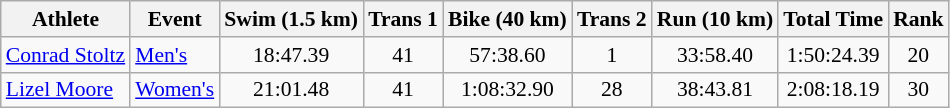<table class="wikitable" style="font-size:90%">
<tr>
<th>Athlete</th>
<th>Event</th>
<th>Swim (1.5 km)</th>
<th>Trans 1</th>
<th>Bike (40 km)</th>
<th>Trans 2</th>
<th>Run (10 km)</th>
<th>Total Time</th>
<th>Rank</th>
</tr>
<tr align=center>
<td align=left><a href='#'>Conrad Stoltz</a></td>
<td align=left><a href='#'>Men's</a></td>
<td>18:47.39</td>
<td>41</td>
<td>57:38.60</td>
<td>1</td>
<td>33:58.40</td>
<td>1:50:24.39</td>
<td>20</td>
</tr>
<tr align=center>
<td align=left><a href='#'>Lizel Moore</a></td>
<td align=left><a href='#'>Women's</a></td>
<td>21:01.48</td>
<td>41</td>
<td>1:08:32.90</td>
<td>28</td>
<td>38:43.81</td>
<td>2:08:18.19</td>
<td>30</td>
</tr>
</table>
